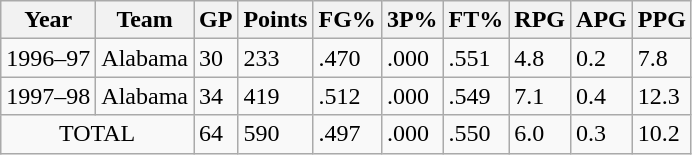<table class="wikitable">
<tr>
<th>Year</th>
<th>Team</th>
<th>GP</th>
<th>Points</th>
<th>FG%</th>
<th>3P%</th>
<th>FT%</th>
<th>RPG</th>
<th>APG</th>
<th>PPG</th>
</tr>
<tr>
<td>1996–97</td>
<td>Alabama</td>
<td>30</td>
<td>233</td>
<td>.470</td>
<td>.000</td>
<td>.551</td>
<td>4.8</td>
<td>0.2</td>
<td>7.8</td>
</tr>
<tr>
<td>1997–98</td>
<td>Alabama</td>
<td>34</td>
<td>419</td>
<td>.512</td>
<td>.000</td>
<td>.549</td>
<td>7.1</td>
<td>0.4</td>
<td>12.3</td>
</tr>
<tr>
<td style="text-align:center;" colspan=2>TOTAL</td>
<td>64</td>
<td>590</td>
<td>.497</td>
<td>.000</td>
<td>.550</td>
<td>6.0</td>
<td>0.3</td>
<td>10.2</td>
</tr>
</table>
